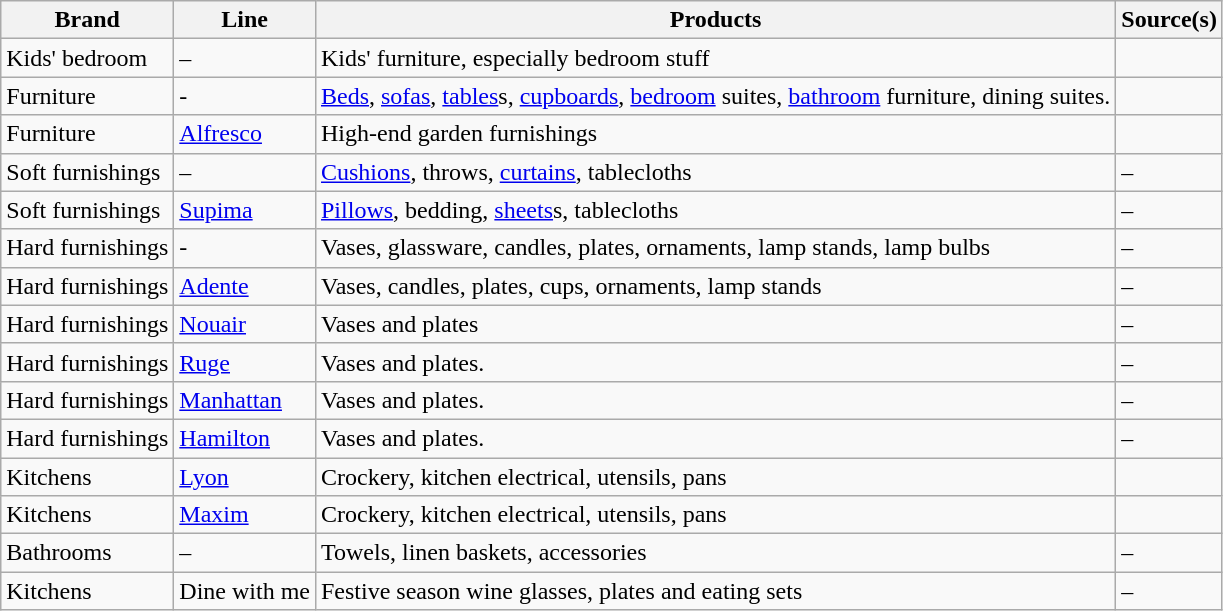<table class="wikitable">
<tr>
<th>Brand</th>
<th>Line</th>
<th>Products</th>
<th>Source(s)</th>
</tr>
<tr>
<td>Kids' bedroom</td>
<td>–</td>
<td>Kids' furniture, especially bedroom stuff</td>
<td></td>
</tr>
<tr>
<td>Furniture</td>
<td>-</td>
<td><a href='#'>Beds</a>, <a href='#'>sofas</a>, <a href='#'>tables</a>s, <a href='#'>cupboards</a>, <a href='#'>bedroom</a> suites, <a href='#'>bathroom</a> furniture, dining suites.</td>
<td></td>
</tr>
<tr>
<td>Furniture</td>
<td><a href='#'>Alfresco</a></td>
<td>High-end garden furnishings</td>
<td></td>
</tr>
<tr>
<td>Soft furnishings</td>
<td>–</td>
<td><a href='#'>Cushions</a>, throws, <a href='#'>curtains</a>, tablecloths</td>
<td>–</td>
</tr>
<tr>
<td>Soft furnishings</td>
<td><a href='#'>Supima</a></td>
<td><a href='#'>Pillows</a>, bedding, <a href='#'>sheets</a>s, tablecloths</td>
<td>–</td>
</tr>
<tr>
<td>Hard furnishings</td>
<td>-</td>
<td>Vases, glassware, candles, plates, ornaments, lamp stands, lamp bulbs</td>
<td>–</td>
</tr>
<tr>
<td>Hard furnishings</td>
<td><a href='#'>Adente</a></td>
<td>Vases, candles, plates, cups, ornaments, lamp stands</td>
<td>–</td>
</tr>
<tr>
<td>Hard furnishings</td>
<td><a href='#'>Nouair</a></td>
<td>Vases and plates</td>
<td>–</td>
</tr>
<tr>
<td>Hard furnishings</td>
<td><a href='#'>Ruge</a></td>
<td>Vases and plates.</td>
<td>–</td>
</tr>
<tr>
<td>Hard furnishings</td>
<td><a href='#'>Manhattan</a></td>
<td>Vases and plates.</td>
<td>–</td>
</tr>
<tr>
<td>Hard furnishings</td>
<td><a href='#'>Hamilton</a></td>
<td>Vases and plates.</td>
<td>–</td>
</tr>
<tr>
<td>Kitchens</td>
<td><a href='#'>Lyon</a></td>
<td>Crockery, kitchen electrical, utensils, pans</td>
<td></td>
</tr>
<tr>
<td>Kitchens</td>
<td><a href='#'>Maxim</a></td>
<td>Crockery, kitchen electrical, utensils, pans</td>
<td></td>
</tr>
<tr>
<td>Bathrooms</td>
<td>–</td>
<td>Towels, linen baskets, accessories</td>
<td>–</td>
</tr>
<tr>
<td>Kitchens</td>
<td>Dine with me</td>
<td>Festive season wine glasses, plates and eating sets</td>
<td>–</td>
</tr>
</table>
